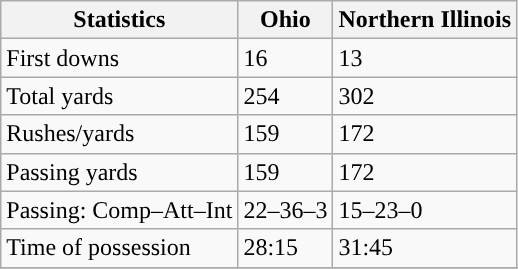<table class="wikitable" style="float: left;">
<tr>
<th>Statistics</th>
<th>Ohio</th>
<th !>Northern Illinois</th>
</tr>
<tr>
<td>First downs</td>
<td>16</td>
<td>13</td>
</tr>
<tr>
<td>Total yards</td>
<td>254</td>
<td>302</td>
</tr>
<tr>
<td>Rushes/yards</td>
<td>159</td>
<td>172</td>
</tr>
<tr>
<td>Passing yards</td>
<td>159</td>
<td>172</td>
</tr>
<tr>
<td>Passing: Comp–Att–Int</td>
<td>22–36–3</td>
<td>15–23–0</td>
</tr>
<tr>
<td>Time of possession</td>
<td>28:15</td>
<td>31:45</td>
</tr>
<tr>
</tr>
</table>
